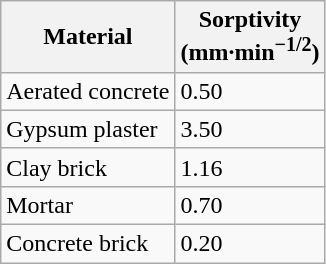<table class="wikitable">
<tr>
<th>Material</th>
<th>Sorptivity <br> (mm·min<sup>−1/2</sup>)</th>
</tr>
<tr>
<td>Aerated concrete</td>
<td>0.50</td>
</tr>
<tr>
<td>Gypsum plaster</td>
<td>3.50</td>
</tr>
<tr>
<td>Clay brick</td>
<td>1.16</td>
</tr>
<tr>
<td>Mortar</td>
<td>0.70</td>
</tr>
<tr>
<td>Concrete brick</td>
<td>0.20</td>
</tr>
</table>
